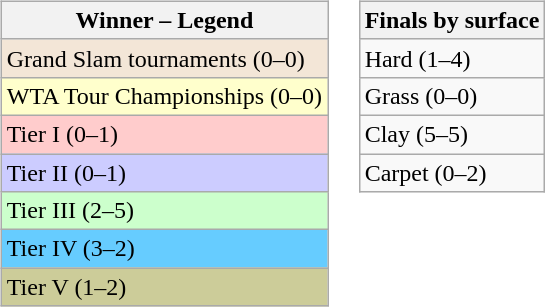<table>
<tr valign=top>
<td><br><table class="wikitable sortable">
<tr>
<th>Winner – Legend</th>
</tr>
<tr>
<td style="background:#f3e6d7;">Grand Slam tournaments (0–0)</td>
</tr>
<tr>
<td style="background:#ffffcc;">WTA Tour Championships (0–0)</td>
</tr>
<tr>
<td style="background:#ffcccc;">Tier I (0–1)</td>
</tr>
<tr>
<td style="background:#ccccff;">Tier II (0–1)</td>
</tr>
<tr>
<td style="background:#ccffcc;">Tier III (2–5)</td>
</tr>
<tr>
<td style="background:#66ccff;">Tier IV (3–2)</td>
</tr>
<tr>
<td style="background:#cccc99;">Tier V (1–2)</td>
</tr>
</table>
</td>
<td><br><table class="wikitable sortable">
<tr>
<th>Finals by surface</th>
</tr>
<tr>
<td>Hard (1–4)</td>
</tr>
<tr>
<td>Grass (0–0)</td>
</tr>
<tr>
<td>Clay (5–5)</td>
</tr>
<tr>
<td>Carpet (0–2)</td>
</tr>
</table>
</td>
</tr>
</table>
